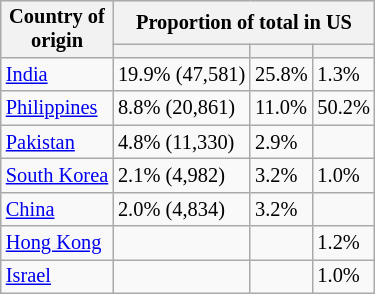<table class="wikitable sortable" style="float:right; font-size:85%; margin-left:15px;">
<tr>
<th rowspan=2>Country of<br>origin</th>
<th colspan=3>Proportion of total in US</th>
</tr>
<tr>
<th></th>
<th></th>
<th></th>
</tr>
<tr>
<td><a href='#'>India</a></td>
<td>19.9% (47,581)</td>
<td>25.8%</td>
<td>1.3%</td>
</tr>
<tr>
<td><a href='#'>Philippines</a></td>
<td>8.8% (20,861)</td>
<td>11.0%</td>
<td>50.2%</td>
</tr>
<tr>
<td><a href='#'>Pakistan</a></td>
<td>4.8% (11,330)</td>
<td>2.9%</td>
<td></td>
</tr>
<tr>
<td><a href='#'>South Korea</a></td>
<td>2.1% (4,982)</td>
<td>3.2%</td>
<td>1.0%</td>
</tr>
<tr>
<td><a href='#'>China</a></td>
<td>2.0% (4,834)</td>
<td>3.2%</td>
<td></td>
</tr>
<tr>
<td><a href='#'>Hong Kong</a></td>
<td></td>
<td></td>
<td>1.2%</td>
</tr>
<tr>
<td><a href='#'>Israel</a></td>
<td></td>
<td></td>
<td>1.0%</td>
</tr>
</table>
